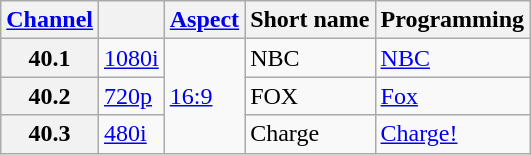<table class="wikitable">
<tr>
<th scope = "col"><a href='#'>Channel</a></th>
<th scope = "col"></th>
<th scope = "col"><a href='#'>Aspect</a></th>
<th scope = "col">Short name</th>
<th scope = "col">Programming</th>
</tr>
<tr>
<th scope = "row">40.1</th>
<td><a href='#'>1080i</a></td>
<td rowspan=3><a href='#'>16:9</a></td>
<td>NBC</td>
<td><a href='#'>NBC</a></td>
</tr>
<tr>
<th scope = "row">40.2</th>
<td><a href='#'>720p</a></td>
<td>FOX</td>
<td><a href='#'>Fox</a></td>
</tr>
<tr>
<th scope = "row">40.3</th>
<td><a href='#'>480i</a></td>
<td>Charge</td>
<td><a href='#'>Charge!</a></td>
</tr>
</table>
